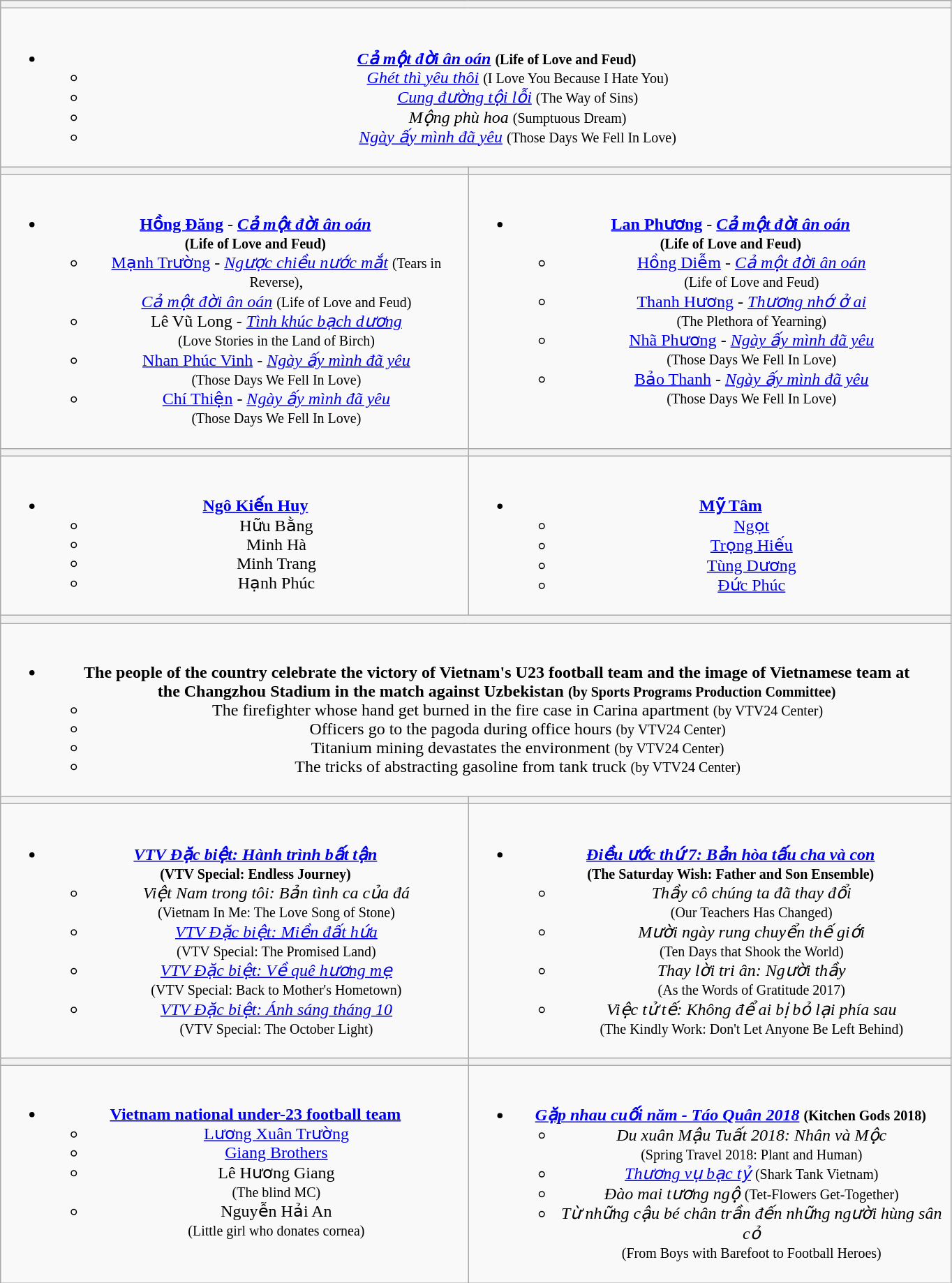<table class="wikitable" style="text-align:center; width:71.9%;">
<tr>
<th colspan="2" style="width=" 100% "></th>
</tr>
<tr>
<td colspan="2" style="width=" 100% "><br><ul><li><strong><em><a href='#'>Cả một đời ân oán</a></em></strong> <strong><small>(Life of Love and Feud)</small></strong><ul><li><em><a href='#'>Ghét thì yêu thôi</a></em> <small>(I Love You Because I Hate You)</small></li><li><em><a href='#'>Cung đường tội lỗi</a></em> <small>(The Way of Sins)</small></li><li><em>Mộng phù hoa</em> <small>(Sumptuous Dream)</small></li><li><em><a href='#'>Ngày ấy mình đã yêu</a></em> <small>(Those Days We Fell In Love)</small></li></ul></li></ul></td>
</tr>
<tr>
<th style="width="50%"></th>
<th style="width="50%"></th>
</tr>
<tr>
<td valign="top"><br><ul><li><strong><a href='#'>Hồng Đăng</a></strong> - <strong><em><a href='#'>Cả một đời ân oán</a></em></strong> <br><strong><small>(Life of Love and Feud)</small></strong><ul><li><a href='#'>Mạnh Trường</a> - <em><a href='#'>Ngược chiều nước mắt</a></em> <small>(Tears in Reverse)</small>, <br><em><a href='#'>Cả một đời ân oán</a></em> <small>(Life of Love and Feud)</small></li><li>Lê Vũ Long - <em><a href='#'>Tình khúc bạch dương</a></em> <br><small>(Love Stories in the Land of Birch)</small></li><li><a href='#'>Nhan Phúc Vinh</a> - <em><a href='#'>Ngày ấy mình đã yêu</a></em> <br><small>(Those Days We Fell In Love)</small></li><li><a href='#'>Chí Thiện</a> - <em><a href='#'>Ngày ấy mình đã yêu</a></em> <br><small>(Those Days We Fell In Love)</small></li></ul></li></ul></td>
<td valign="top"><br><ul><li><strong><a href='#'>Lan Phương</a></strong> - <strong><em><a href='#'>Cả một đời ân oán</a></em></strong> <br><strong><small>(Life of Love and Feud)</small></strong><ul><li><a href='#'>Hồng Diễm</a> - <em><a href='#'>Cả một đời ân oán</a></em> <br><small>(Life of Love and Feud)</small></li><li><a href='#'>Thanh Hương</a> - <em><a href='#'>Thương nhớ ở ai</a></em> <br><small>(The Plethora of Yearning)</small></li><li><a href='#'>Nhã Phương</a> - <em><a href='#'>Ngày ấy mình đã yêu</a></em> <br><small>(Those Days We Fell In Love)</small></li><li><a href='#'>Bảo Thanh</a> - <em><a href='#'>Ngày ấy mình đã yêu</a></em> <br><small>(Those Days We Fell In Love)</small></li></ul></li></ul></td>
</tr>
<tr>
<th style="width="50%"></th>
<th style="width="50%"></th>
</tr>
<tr>
<td valign="top"><br><ul><li><strong><a href='#'>Ngô Kiến Huy</a></strong><ul><li>Hữu Bằng</li><li>Minh Hà</li><li>Minh Trang</li><li>Hạnh Phúc</li></ul></li></ul></td>
<td valign="top"><br><ul><li><strong><a href='#'>Mỹ Tâm</a></strong><ul><li><a href='#'>Ngọt</a></li><li><a href='#'>Trọng Hiếu</a></li><li><a href='#'>Tùng Dương</a></li><li><a href='#'>Đức Phúc</a></li></ul></li></ul></td>
</tr>
<tr>
<th colspan="2" style="width=" 100% "></th>
</tr>
<tr>
<td colspan="2" style="width=" 100% "><br><ul><li><strong>The people of the country celebrate the victory of Vietnam's U23 football team and the image of Vietnamese team at <br>the Changzhou Stadium in the match against Uzbekistan</strong> <strong><small>(by Sports Programs Production Committee)</small></strong><ul><li>The firefighter whose hand get burned in the fire case in Carina apartment <small>(by VTV24 Center)</small></li><li>Officers go to the pagoda during office hours <small>(by VTV24 Center)</small></li><li>Titanium mining devastates the environment <small>(by VTV24 Center)</small></li><li>The tricks of abstracting gasoline from tank truck <small>(by VTV24 Center)</small></li></ul></li></ul></td>
</tr>
<tr>
<th style="width="50%"></th>
<th style="width="50%"></th>
</tr>
<tr>
<td valign="top"><br><ul><li><strong><em><a href='#'>VTV Đặc biệt: Hành trình bất tận</a></em></strong> <br><strong><small>(VTV Special: Endless Journey)</small></strong><ul><li><em>Việt Nam trong tôi: Bản tình ca của đá</em> <br><small>(Vietnam In Me: The Love Song of Stone)</small></li><li><em><a href='#'>VTV Đặc biệt: Miền đất hứa</a></em> <br><small>(VTV Special: The Promised Land)</small></li><li><em><a href='#'>VTV Đặc biệt: Về quê hương mẹ</a></em> <br><small>(VTV Special: Back to Mother's Hometown)</small></li><li><em><a href='#'>VTV Đặc biệt: Ánh sáng tháng 10</a></em> <br><small>(VTV Special: The October Light)</small></li></ul></li></ul></td>
<td valign="top"><br><ul><li><strong><em><a href='#'>Điều ước thứ 7: Bản hòa tấu cha và con</a></em></strong> <br><strong><small>(The Saturday Wish: Father and Son Ensemble)</small></strong><ul><li><em>Thầy cô chúng ta đã thay đổi</em> <br><small>(Our Teachers Has Changed)</small></li><li><em>Mười ngày rung chuyển thế giới</em> <br><small>(Ten Days that Shook the World)</small></li><li><em>Thay lời tri ân: Người thầy</em> <br><small>(As the Words of Gratitude 2017)</small></li><li><em>Việc tử tế: Không để ai bị bỏ lại phía sau</em> <br><small>(The Kindly Work: Don't Let Anyone Be Left Behind)</small></li></ul></li></ul></td>
</tr>
<tr>
<th style="width="50%"></th>
<th style="width="50%"></th>
</tr>
<tr>
<td valign="top"><br><ul><li><strong><a href='#'>Vietnam national under-23 football team</a></strong><ul><li><a href='#'>Lương Xuân Trường</a></li><li><a href='#'>Giang Brothers</a></li><li>Lê Hương Giang <br><small>(The blind MC)</small></li><li>Nguyễn Hải An <br><small>(Little girl who donates cornea)</small></li></ul></li></ul></td>
<td valign="top"><br><ul><li><strong><em><a href='#'>Gặp nhau cuối năm - Táo Quân 2018</a></em></strong> <strong><small>(Kitchen Gods 2018)</small></strong><ul><li><em>Du xuân Mậu Tuất 2018: Nhân và Mộc</em> <br><small>(Spring Travel 2018: Plant and Human)</small></li><li><em><a href='#'>Thương vụ bạc tỷ</a></em> <small>(Shark Tank Vietnam)</small></li><li><em>Đào mai tương ngộ</em> <small>(Tet-Flowers Get-Together)</small></li><li><em>Từ những cậu bé chân trần đến những người hùng sân cỏ</em> <br><small>(From Boys with Barefoot to Football Heroes)</small></li></ul></li></ul></td>
</tr>
</table>
